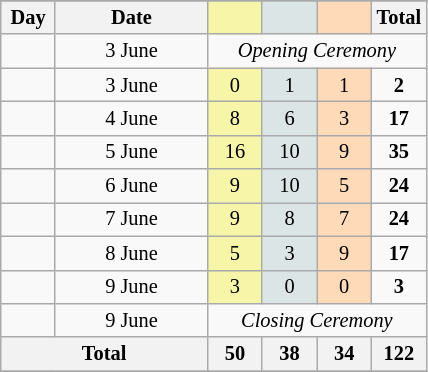<table class="wikitable" style="font-size:85%; text-align:center">
<tr style="background:#efefef;">
</tr>
<tr>
<th width=30><strong>Day</strong></th>
<th width=95><strong>Date</strong></th>
<th width=30 style="background:#F7F6A8;"></th>
<th width=30 style="background:#DCE5E5;"></th>
<th width=30 style="background:#FFDAB9;"></th>
<th width=30><strong>Total</strong></th>
</tr>
<tr>
<td></td>
<td>3 June</td>
<td colspan="4" style="text-align:left center ;"> <em>Opening Ceremony</em></td>
</tr>
<tr>
<td></td>
<td>3 June</td>
<td style="background:#F7F6A8;">0</td>
<td style="background:#DCE5E5;">1</td>
<td style="background:#FFDAB9;">1</td>
<td><strong>2</strong></td>
</tr>
<tr>
<td></td>
<td>4 June</td>
<td style="background:#F7F6A8;">8</td>
<td style="background:#DCE5E5;">6</td>
<td style="background:#FFDAB9;">3</td>
<td><strong>17</strong></td>
</tr>
<tr>
<td></td>
<td>5 June</td>
<td style="background:#F7F6A8;">16</td>
<td style="background:#DCE5E5;">10</td>
<td style="background:#FFDAB9;">9</td>
<td><strong>35</strong></td>
</tr>
<tr>
<td></td>
<td>6 June</td>
<td style="background:#F7F6A8;">9</td>
<td style="background:#DCE5E5;">10</td>
<td style="background:#FFDAB9;">5</td>
<td><strong>24</strong></td>
</tr>
<tr>
<td></td>
<td>7 June</td>
<td style="background:#F7F6A8;">9</td>
<td style="background:#DCE5E5;">8</td>
<td style="background:#FFDAB9;">7</td>
<td><strong>24</strong></td>
</tr>
<tr>
<td></td>
<td>8 June</td>
<td style="background:#F7F6A8;">5</td>
<td style="background:#DCE5E5;">3</td>
<td style="background:#FFDAB9;">9</td>
<td><strong>17</strong></td>
</tr>
<tr>
<td></td>
<td>9 June</td>
<td style="background:#F7F6A8;">3</td>
<td style="background:#DCE5E5;">0</td>
<td style="background:#FFDAB9;">0</td>
<td><strong>3</strong></td>
</tr>
<tr>
<td></td>
<td>9 June</td>
<td colspan="4" style="text-align:left center ;"> <em>Closing Ceremony</em></td>
</tr>
<tr>
<th colspan="2">Total</th>
<th>50</th>
<th>38</th>
<th>34</th>
<th>122</th>
</tr>
<tr>
</tr>
</table>
